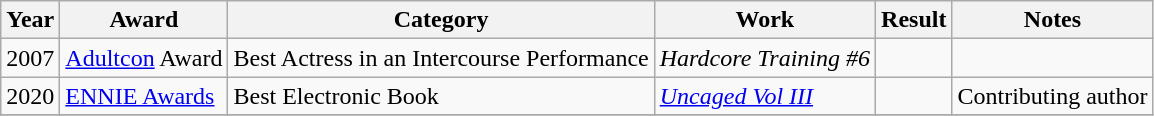<table class="wikitable sortable">
<tr>
<th>Year</th>
<th>Award</th>
<th>Category</th>
<th>Work</th>
<th>Result</th>
<th class="unsortable">Notes</th>
</tr>
<tr>
<td>2007</td>
<td><a href='#'>Adultcon</a> Award</td>
<td>Best Actress in an Intercourse Performance</td>
<td><em>Hardcore Training #6</em></td>
<td></td>
<td></td>
</tr>
<tr>
<td>2020</td>
<td><a href='#'>ENNIE Awards</a></td>
<td>Best Electronic Book</td>
<td><em><a href='#'>Uncaged Vol III</a></em></td>
<td></td>
<td>Contributing author</td>
</tr>
<tr>
</tr>
</table>
